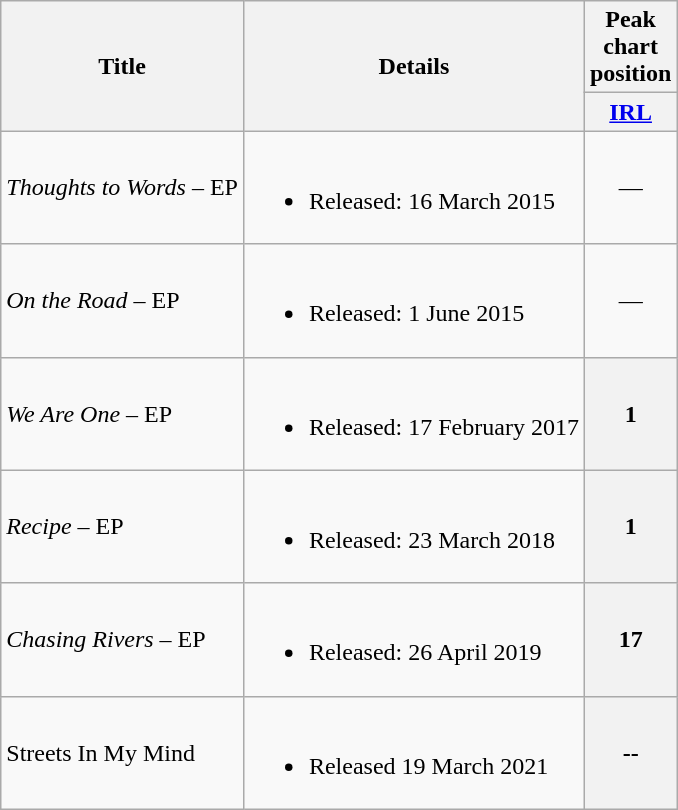<table class="wikitable">
<tr>
<th rowspan="2">Title</th>
<th rowspan="2">Details</th>
<th colspan="1">Peak chart position</th>
</tr>
<tr>
<th width="30"><a href='#'>IRL</a><br></th>
</tr>
<tr>
<td><em>Thoughts to Words</em> – EP</td>
<td><br><ul><li>Released: 16 March 2015</li></ul></td>
<td style="text-align:center">—</td>
</tr>
<tr>
<td><em>On the Road</em> – EP</td>
<td><br><ul><li>Released: 1 June 2015</li></ul></td>
<td style="text-align:center">—</td>
</tr>
<tr>
<td><em>We Are One</em> – EP</td>
<td><br><ul><li>Released: 17 February 2017</li></ul></td>
<th style="text-align:center">1</th>
</tr>
<tr>
<td><em>Recipe</em> – EP</td>
<td><br><ul><li>Released: 23 March 2018</li></ul></td>
<th>1</th>
</tr>
<tr>
<td><em>Chasing Rivers</em> – EP</td>
<td><br><ul><li>Released: 26 April 2019</li></ul></td>
<th>17</th>
</tr>
<tr>
<td>Streets In My Mind</td>
<td><br><ul><li>Released 19 March 2021</li></ul></td>
<th>--</th>
</tr>
</table>
